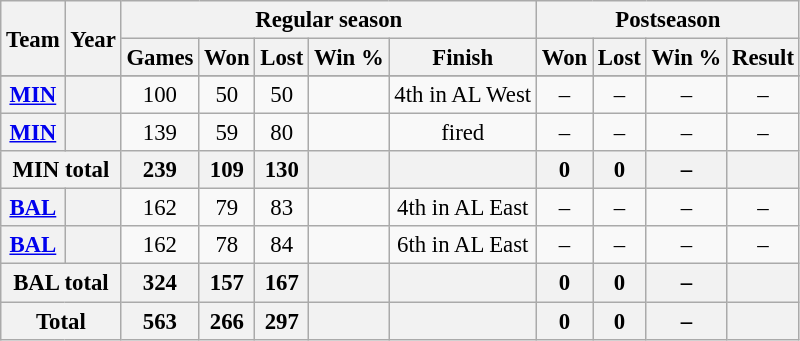<table class="wikitable" style="font-size: 95%; text-align:center;">
<tr>
<th rowspan="2">Team</th>
<th rowspan="2">Year</th>
<th colspan="5">Regular season</th>
<th colspan="4">Postseason</th>
</tr>
<tr>
<th>Games</th>
<th>Won</th>
<th>Lost</th>
<th>Win %</th>
<th>Finish</th>
<th>Won</th>
<th>Lost</th>
<th>Win %</th>
<th>Result</th>
</tr>
<tr>
</tr>
<tr>
<th><a href='#'>MIN</a></th>
<th></th>
<td>100</td>
<td>50</td>
<td>50</td>
<td></td>
<td>4th in AL West</td>
<td>–</td>
<td>–</td>
<td>–</td>
<td>–</td>
</tr>
<tr>
<th><a href='#'>MIN</a></th>
<th></th>
<td>139</td>
<td>59</td>
<td>80</td>
<td></td>
<td>fired</td>
<td>–</td>
<td>–</td>
<td>–</td>
<td>–</td>
</tr>
<tr>
<th colspan="2">MIN total</th>
<th>239</th>
<th>109</th>
<th>130</th>
<th></th>
<th></th>
<th>0</th>
<th>0</th>
<th>–</th>
<th></th>
</tr>
<tr>
<th><a href='#'>BAL</a></th>
<th></th>
<td>162</td>
<td>79</td>
<td>83</td>
<td></td>
<td>4th in AL East</td>
<td>–</td>
<td>–</td>
<td>–</td>
<td>–</td>
</tr>
<tr>
<th><a href='#'>BAL</a></th>
<th></th>
<td>162</td>
<td>78</td>
<td>84</td>
<td></td>
<td>6th in AL East</td>
<td>–</td>
<td>–</td>
<td>–</td>
<td>–</td>
</tr>
<tr>
<th colspan="2">BAL total</th>
<th>324</th>
<th>157</th>
<th>167</th>
<th></th>
<th></th>
<th>0</th>
<th>0</th>
<th>–</th>
<th></th>
</tr>
<tr>
<th colspan="2">Total</th>
<th>563</th>
<th>266</th>
<th>297</th>
<th></th>
<th></th>
<th>0</th>
<th>0</th>
<th>–</th>
<th></th>
</tr>
</table>
